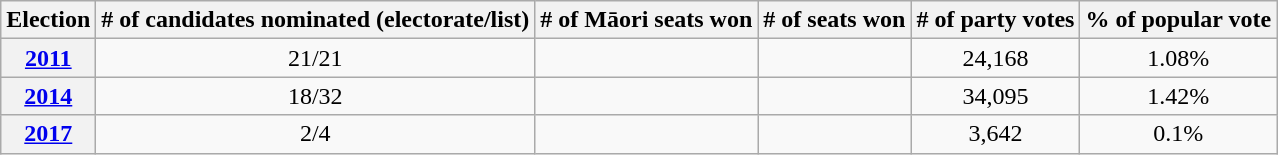<table class=wikitable style="text-align:center;">
<tr>
<th>Election</th>
<th># of candidates nominated (electorate/list)</th>
<th># of Māori seats won</th>
<th># of seats won</th>
<th># of party votes</th>
<th>% of popular vote</th>
</tr>
<tr>
<th><a href='#'>2011</a></th>
<td>21/21</td>
<td></td>
<td></td>
<td>24,168</td>
<td>1.08%</td>
</tr>
<tr>
<th><a href='#'>2014</a></th>
<td>18/32</td>
<td></td>
<td></td>
<td>34,095</td>
<td>1.42%</td>
</tr>
<tr>
<th><a href='#'>2017</a></th>
<td>2/4</td>
<td></td>
<td></td>
<td>3,642</td>
<td>0.1%</td>
</tr>
</table>
